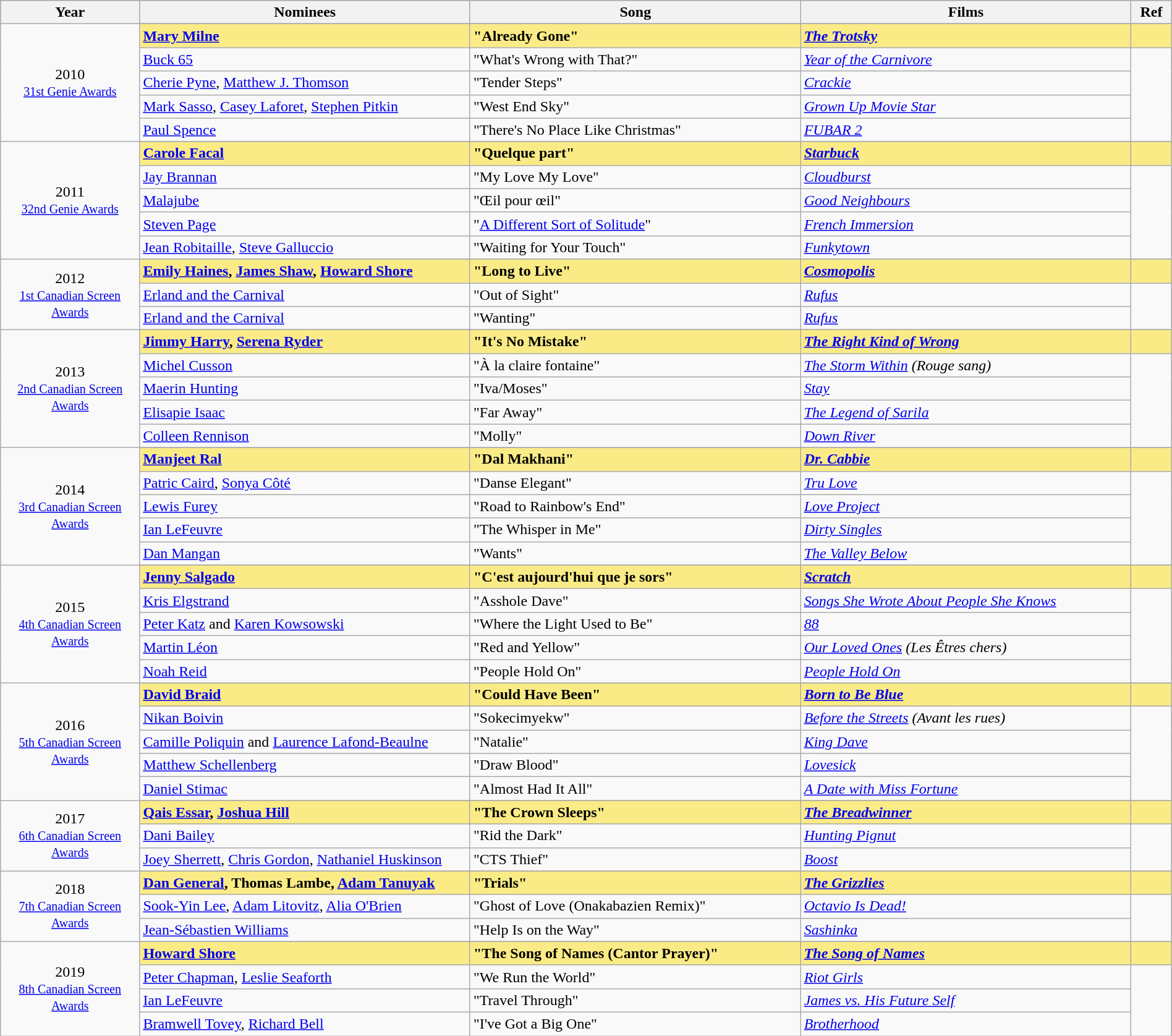<table class="wikitable" style="width:100%;">
<tr style="background:#bebebe;">
<th style="width:8%;">Year</th>
<th style="width:19%;">Nominees</th>
<th style="width:19%;">Song</th>
<th style="width:19%;">Films</th>
<th style="width:2%;">Ref</th>
</tr>
<tr>
<td rowspan="6" align="center">2010 <br> <small><a href='#'>31st Genie Awards</a></small></td>
</tr>
<tr style="background:#FAEB86;">
<td><strong><a href='#'>Mary Milne</a></strong></td>
<td><strong>"Already Gone"</strong></td>
<td><strong><em><a href='#'>The Trotsky</a></em></strong></td>
<td></td>
</tr>
<tr>
<td><a href='#'>Buck 65</a></td>
<td>"What's Wrong with That?"</td>
<td><em><a href='#'>Year of the Carnivore</a></em></td>
<td rowspan=4></td>
</tr>
<tr>
<td><a href='#'>Cherie Pyne</a>, <a href='#'>Matthew J. Thomson</a></td>
<td>"Tender Steps"</td>
<td><em><a href='#'>Crackie</a></em></td>
</tr>
<tr>
<td><a href='#'>Mark Sasso</a>, <a href='#'>Casey Laforet</a>, <a href='#'>Stephen Pitkin</a></td>
<td>"West End Sky"</td>
<td><em><a href='#'>Grown Up Movie Star</a></em></td>
</tr>
<tr>
<td><a href='#'>Paul Spence</a></td>
<td>"There's No Place Like Christmas"</td>
<td><em><a href='#'>FUBAR 2</a></em></td>
</tr>
<tr>
<td rowspan="6" align="center">2011 <br> <small><a href='#'>32nd Genie Awards</a></small></td>
</tr>
<tr style="background:#FAEB86;">
<td><strong><a href='#'>Carole Facal</a></strong></td>
<td><strong>"Quelque part"</strong></td>
<td><strong><em><a href='#'>Starbuck</a></em></strong></td>
<td></td>
</tr>
<tr>
<td><a href='#'>Jay Brannan</a></td>
<td>"My Love My Love"</td>
<td><em><a href='#'>Cloudburst</a></em></td>
<td rowspan=4></td>
</tr>
<tr>
<td><a href='#'>Malajube</a></td>
<td>"Œil pour œil"</td>
<td><em><a href='#'>Good Neighbours</a></em></td>
</tr>
<tr>
<td><a href='#'>Steven Page</a></td>
<td>"<a href='#'>A Different Sort of Solitude</a>"</td>
<td><em><a href='#'>French Immersion</a></em></td>
</tr>
<tr>
<td><a href='#'>Jean Robitaille</a>, <a href='#'>Steve Galluccio</a></td>
<td>"Waiting for Your Touch"</td>
<td><em><a href='#'>Funkytown</a></em></td>
</tr>
<tr>
<td rowspan="4" align="center">2012 <br> <small><a href='#'>1st Canadian Screen Awards</a></small></td>
</tr>
<tr style="background:#FAEB86;">
<td><strong><a href='#'>Emily Haines</a>, <a href='#'>James Shaw</a>, <a href='#'>Howard Shore</a></strong></td>
<td><strong>"Long to Live"</strong></td>
<td><strong><em><a href='#'>Cosmopolis</a></em></strong></td>
<td></td>
</tr>
<tr>
<td><a href='#'>Erland and the Carnival</a></td>
<td>"Out of Sight"</td>
<td><em><a href='#'>Rufus</a></em></td>
<td rowspan=2></td>
</tr>
<tr>
<td><a href='#'>Erland and the Carnival</a></td>
<td>"Wanting"</td>
<td><em><a href='#'>Rufus</a></em></td>
</tr>
<tr>
<td rowspan="6" align="center">2013 <br> <small><a href='#'>2nd Canadian Screen Awards</a></small></td>
</tr>
<tr style="background:#FAEB86;">
<td><strong><a href='#'>Jimmy Harry</a>, <a href='#'>Serena Ryder</a></strong></td>
<td><strong>"It's No Mistake"</strong></td>
<td><strong><em><a href='#'>The Right Kind of Wrong</a></em></strong></td>
<td></td>
</tr>
<tr>
<td><a href='#'>Michel Cusson</a></td>
<td>"À la claire fontaine"</td>
<td><em><a href='#'>The Storm Within</a> (Rouge sang)</em></td>
<td rowspan=4></td>
</tr>
<tr>
<td><a href='#'>Maerin Hunting</a></td>
<td>"Iva/Moses"</td>
<td><em><a href='#'>Stay</a></em></td>
</tr>
<tr>
<td><a href='#'>Elisapie Isaac</a></td>
<td>"Far Away"</td>
<td><em><a href='#'>The Legend of Sarila</a></em></td>
</tr>
<tr>
<td><a href='#'>Colleen Rennison</a></td>
<td>"Molly"</td>
<td><em><a href='#'>Down River</a></em></td>
</tr>
<tr>
<td rowspan="6" align="center">2014 <br> <small><a href='#'>3rd Canadian Screen Awards</a></small></td>
</tr>
<tr style="background:#FAEB86;">
<td><strong><a href='#'>Manjeet Ral</a></strong></td>
<td><strong>"Dal Makhani"</strong></td>
<td><strong><em><a href='#'>Dr. Cabbie</a></em></strong></td>
<td></td>
</tr>
<tr>
<td><a href='#'>Patric Caird</a>, <a href='#'>Sonya Côté</a></td>
<td>"Danse Elegant"</td>
<td><em><a href='#'>Tru Love</a></em></td>
<td rowspan=4></td>
</tr>
<tr>
<td><a href='#'>Lewis Furey</a></td>
<td>"Road to Rainbow's End"</td>
<td><em><a href='#'>Love Project</a></em></td>
</tr>
<tr>
<td><a href='#'>Ian LeFeuvre</a></td>
<td>"The Whisper in Me"</td>
<td><em><a href='#'>Dirty Singles</a></em></td>
</tr>
<tr>
<td><a href='#'>Dan Mangan</a></td>
<td>"Wants"</td>
<td><em><a href='#'>The Valley Below</a></em></td>
</tr>
<tr>
<td rowspan="6" align="center">2015 <br> <small><a href='#'>4th Canadian Screen Awards</a></small></td>
</tr>
<tr style="background:#FAEB86;">
<td><strong><a href='#'>Jenny Salgado</a></strong></td>
<td><strong>"C'est aujourd'hui que je sors"</strong></td>
<td><strong><em><a href='#'>Scratch</a></em></strong></td>
<td></td>
</tr>
<tr>
<td><a href='#'>Kris Elgstrand</a></td>
<td>"Asshole Dave"</td>
<td><em><a href='#'>Songs She Wrote About People She Knows</a></em></td>
<td rowspan=4></td>
</tr>
<tr>
<td><a href='#'>Peter Katz</a> and <a href='#'>Karen Kowsowski</a></td>
<td>"Where the Light Used to Be"</td>
<td><em><a href='#'>88</a></em></td>
</tr>
<tr>
<td><a href='#'>Martin Léon</a></td>
<td>"Red and Yellow"</td>
<td><em><a href='#'>Our Loved Ones</a> (Les Êtres chers)</em></td>
</tr>
<tr>
<td><a href='#'>Noah Reid</a></td>
<td>"People Hold On"</td>
<td><em><a href='#'>People Hold On</a></em></td>
</tr>
<tr>
<td rowspan="6" align="center">2016 <br> <small><a href='#'>5th Canadian Screen Awards</a></small></td>
</tr>
<tr style="background:#FAEB86;">
<td><strong><a href='#'>David Braid</a></strong></td>
<td><strong>"Could Have Been"</strong></td>
<td><strong><em><a href='#'>Born to Be Blue</a></em></strong></td>
<td></td>
</tr>
<tr>
<td><a href='#'>Nikan Boivin</a></td>
<td>"Sokecimyekw"</td>
<td><em><a href='#'>Before the Streets</a> (Avant les rues)</em></td>
<td rowspan=4></td>
</tr>
<tr>
<td><a href='#'>Camille Poliquin</a> and <a href='#'>Laurence Lafond-Beaulne</a></td>
<td>"Natalie"</td>
<td><em><a href='#'>King Dave</a></em></td>
</tr>
<tr>
<td><a href='#'>Matthew Schellenberg</a></td>
<td>"Draw Blood"</td>
<td><em><a href='#'>Lovesick</a></em></td>
</tr>
<tr>
<td><a href='#'>Daniel Stimac</a></td>
<td>"Almost Had It All"</td>
<td><em><a href='#'>A Date with Miss Fortune</a></em></td>
</tr>
<tr>
<td rowspan="4" align="center">2017 <br> <small><a href='#'>6th Canadian Screen Awards</a></small></td>
</tr>
<tr style="background:#FAEB86;">
<td><strong><a href='#'>Qais Essar</a>, <a href='#'>Joshua Hill</a></strong></td>
<td><strong>"The Crown Sleeps"</strong></td>
<td><strong><em><a href='#'>The Breadwinner</a></em></strong></td>
<td></td>
</tr>
<tr>
<td><a href='#'>Dani Bailey</a></td>
<td>"Rid the Dark"</td>
<td><em><a href='#'>Hunting Pignut</a></em></td>
<td rowspan=2></td>
</tr>
<tr>
<td><a href='#'>Joey Sherrett</a>, <a href='#'>Chris Gordon</a>, <a href='#'>Nathaniel Huskinson</a></td>
<td>"CTS Thief"</td>
<td><em><a href='#'>Boost</a></em></td>
</tr>
<tr>
<td rowspan="4" align="center">2018 <br> <small><a href='#'>7th Canadian Screen Awards</a></small></td>
</tr>
<tr style="background:#FAEB86;">
<td><strong><a href='#'>Dan General</a>, Thomas Lambe, <a href='#'>Adam Tanuyak</a></strong></td>
<td><strong>"Trials"</strong></td>
<td><strong><em><a href='#'>The Grizzlies</a></em></strong></td>
<td></td>
</tr>
<tr>
<td><a href='#'>Sook-Yin Lee</a>, <a href='#'>Adam Litovitz</a>, <a href='#'>Alia O'Brien</a></td>
<td>"Ghost of Love (Onakabazien Remix)"</td>
<td><em><a href='#'>Octavio Is Dead!</a></em></td>
<td rowspan=2></td>
</tr>
<tr>
<td><a href='#'>Jean-Sébastien Williams</a></td>
<td>"Help Is on the Way"</td>
<td><em><a href='#'>Sashinka</a></em></td>
</tr>
<tr>
<td rowspan="5" align="center">2019 <br> <small><a href='#'>8th Canadian Screen Awards</a></small></td>
</tr>
<tr style="background:#FAEB86;">
<td><strong><a href='#'>Howard Shore</a></strong></td>
<td><strong>"The Song of Names (Cantor Prayer)"</strong></td>
<td><strong><em><a href='#'>The Song of Names</a></em></strong></td>
<td></td>
</tr>
<tr>
<td><a href='#'>Peter Chapman</a>, <a href='#'>Leslie Seaforth</a></td>
<td>"We Run the World"</td>
<td><em><a href='#'>Riot Girls</a></em></td>
<td rowspan=3></td>
</tr>
<tr>
<td><a href='#'>Ian LeFeuvre</a></td>
<td>"Travel Through"</td>
<td><em><a href='#'>James vs. His Future Self</a></em></td>
</tr>
<tr>
<td><a href='#'>Bramwell Tovey</a>, <a href='#'>Richard Bell</a></td>
<td>"I've Got a Big One"</td>
<td><em><a href='#'>Brotherhood</a></em></td>
</tr>
</table>
